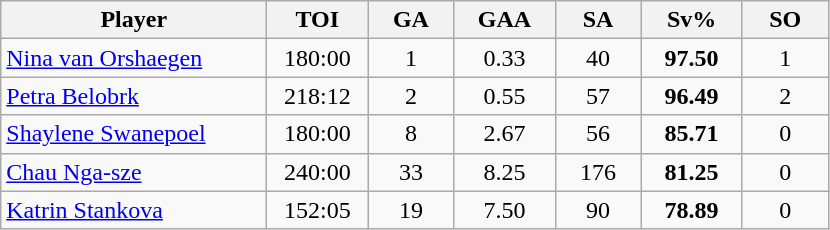<table class="wikitable sortable" style="text-align:center;">
<tr>
<th style="width:170px;">Player</th>
<th style="width:60px;">TOI</th>
<th style="width:50px;">GA</th>
<th style="width:60px;">GAA</th>
<th style="width:50px;">SA</th>
<th style="width:60px;">Sv%</th>
<th style="width:50px;">SO</th>
</tr>
<tr>
<td style="text-align:left;"> <a href='#'>Nina van Orshaegen</a></td>
<td>180:00</td>
<td>1</td>
<td>0.33</td>
<td>40</td>
<td><strong>97.50</strong></td>
<td>1</td>
</tr>
<tr>
<td style="text-align:left;"> <a href='#'>Petra Belobrk</a></td>
<td>218:12</td>
<td>2</td>
<td>0.55</td>
<td>57</td>
<td><strong>96.49</strong></td>
<td>2</td>
</tr>
<tr>
<td style="text-align:left;"> <a href='#'>Shaylene Swanepoel</a></td>
<td>180:00</td>
<td>8</td>
<td>2.67</td>
<td>56</td>
<td><strong>85.71</strong></td>
<td>0</td>
</tr>
<tr>
<td style="text-align:left;"> <a href='#'>Chau Nga-sze</a></td>
<td>240:00</td>
<td>33</td>
<td>8.25</td>
<td>176</td>
<td><strong>81.25</strong></td>
<td>0</td>
</tr>
<tr>
<td style="text-align:left;"> <a href='#'>Katrin Stankova</a></td>
<td>152:05</td>
<td>19</td>
<td>7.50</td>
<td>90</td>
<td><strong>78.89</strong></td>
<td>0</td>
</tr>
</table>
